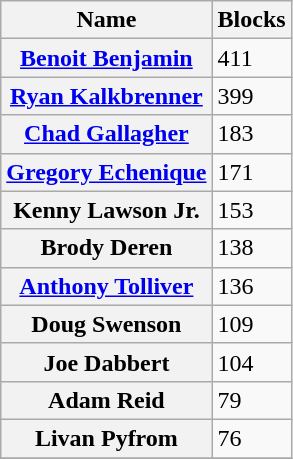<table class="wikitable plainrowheaders">
<tr>
<th>Name</th>
<th>Blocks</th>
</tr>
<tr>
<th scope="row"><a href='#'>Benoit Benjamin</a></th>
<td>411</td>
</tr>
<tr>
<th scope="row"><a href='#'>Ryan Kalkbrenner</a></th>
<td>399</td>
</tr>
<tr>
<th scope="row"><a href='#'>Chad Gallagher</a></th>
<td>183</td>
</tr>
<tr>
<th scope="row"><a href='#'>Gregory Echenique</a></th>
<td>171</td>
</tr>
<tr>
<th scope="row">Kenny Lawson Jr.</th>
<td>153</td>
</tr>
<tr>
<th scope="row">Brody Deren</th>
<td>138</td>
</tr>
<tr>
<th scope="row"><a href='#'>Anthony Tolliver</a></th>
<td>136</td>
</tr>
<tr>
<th scope="row">Doug Swenson</th>
<td>109</td>
</tr>
<tr>
<th scope="row">Joe Dabbert</th>
<td>104</td>
</tr>
<tr>
<th scope="row">Adam Reid</th>
<td>79</td>
</tr>
<tr>
<th scope="row">Livan Pyfrom</th>
<td>76</td>
</tr>
<tr>
</tr>
</table>
